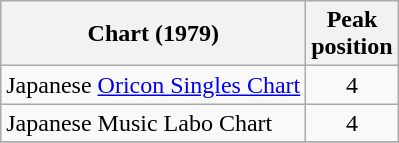<table class="wikitable sortable">
<tr>
<th>Chart (1979)</th>
<th>Peak<br>position</th>
</tr>
<tr>
<td>Japanese <a href='#'>Oricon Singles Chart</a></td>
<td align="center">4</td>
</tr>
<tr>
<td>Japanese Music Labo Chart</td>
<td align="center">4</td>
</tr>
<tr>
</tr>
</table>
